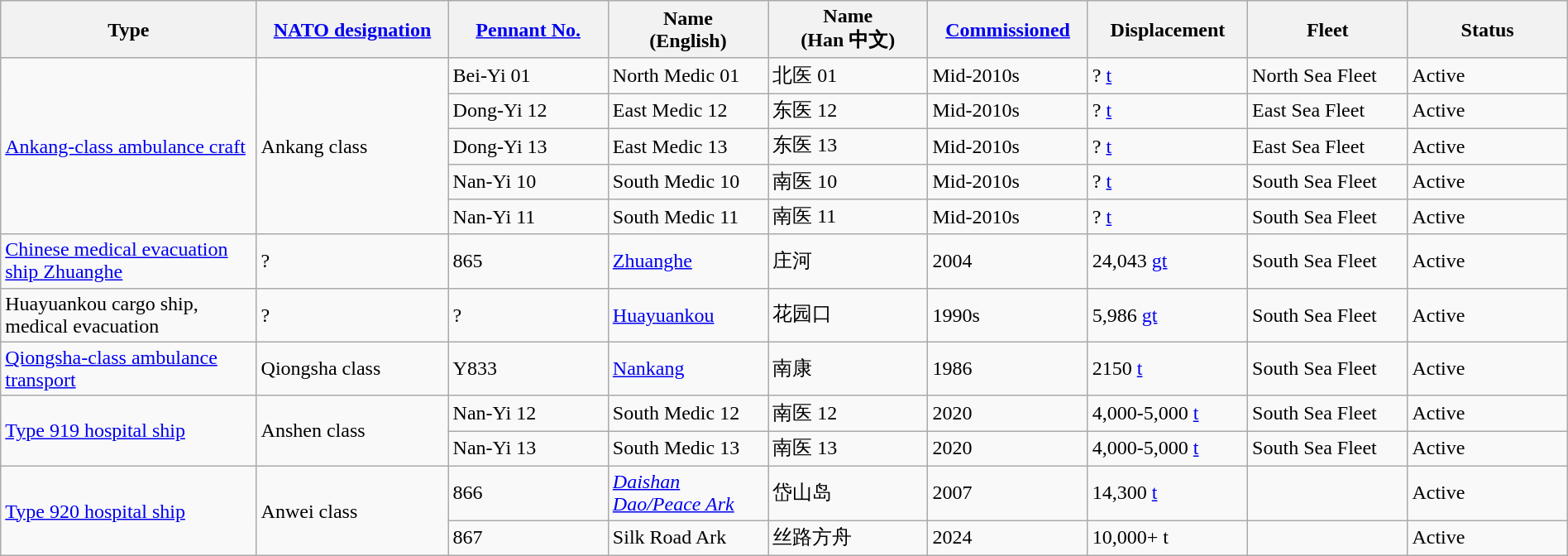<table class="wikitable sortable"  style="margin:auto; width:100%;">
<tr>
<th style="text-align:center; width:16%;">Type</th>
<th style="text-align:center; width:12%;"><a href='#'>NATO designation</a></th>
<th style="text-align:center; width:10%;"><a href='#'>Pennant No.</a></th>
<th style="text-align:center; width:10%;">Name<br>(English)</th>
<th style="text-align:center; width:10%;">Name<br>(Han 中文)</th>
<th style="text-align:center; width:10%;"><a href='#'>Commissioned</a></th>
<th style="text-align:center; width:10%;">Displacement</th>
<th style="text-align:center; width:10%;">Fleet</th>
<th style="text-align:center; width:10%;">Status</th>
</tr>
<tr>
<td rowspan="5"><a href='#'>Ankang-class ambulance craft</a></td>
<td rowspan="5">Ankang class</td>
<td>Bei-Yi 01</td>
<td>North Medic 01</td>
<td>北医 01</td>
<td>Mid-2010s</td>
<td>? <a href='#'>t</a></td>
<td>North Sea Fleet</td>
<td><span>Active</span></td>
</tr>
<tr>
<td>Dong-Yi 12</td>
<td>East Medic 12</td>
<td>东医 12</td>
<td>Mid-2010s</td>
<td>? <a href='#'>t</a></td>
<td>East Sea Fleet</td>
<td><span>Active</span></td>
</tr>
<tr>
<td>Dong-Yi 13</td>
<td>East Medic 13</td>
<td>东医 13</td>
<td>Mid-2010s</td>
<td>? <a href='#'>t</a></td>
<td>East Sea Fleet</td>
<td><span>Active</span></td>
</tr>
<tr>
<td>Nan-Yi 10</td>
<td>South Medic 10</td>
<td>南医 10</td>
<td>Mid-2010s</td>
<td>? <a href='#'>t</a></td>
<td>South Sea Fleet</td>
<td><span>Active</span></td>
</tr>
<tr>
<td>Nan-Yi 11</td>
<td>South Medic 11</td>
<td>南医 11</td>
<td>Mid-2010s</td>
<td>? <a href='#'>t</a></td>
<td>South Sea Fleet</td>
<td><span>Active</span></td>
</tr>
<tr>
<td><a href='#'>Chinese medical evacuation ship Zhuanghe</a></td>
<td>?</td>
<td>865</td>
<td><a href='#'>Zhuanghe</a></td>
<td>庄河</td>
<td>2004</td>
<td>24,043 <a href='#'>gt</a></td>
<td>South Sea Fleet</td>
<td><span>Active</span></td>
</tr>
<tr>
<td>Huayuankou cargo ship, medical evacuation</td>
<td>?</td>
<td>?</td>
<td><a href='#'>Huayuankou</a></td>
<td>花园口</td>
<td>1990s</td>
<td>5,986 <a href='#'>gt</a></td>
<td>South Sea Fleet</td>
<td><span>Active</span></td>
</tr>
<tr>
<td><a href='#'>Qiongsha-class ambulance transport</a></td>
<td>Qiongsha class</td>
<td>Y833</td>
<td><a href='#'>Nankang</a></td>
<td>南康</td>
<td>1986</td>
<td>2150 <a href='#'>t</a></td>
<td>South Sea Fleet</td>
<td><span>Active</span></td>
</tr>
<tr>
<td rowspan="2"><a href='#'>Type 919 hospital ship</a></td>
<td rowspan="2">Anshen class</td>
<td>Nan-Yi 12</td>
<td>South Medic 12</td>
<td>南医 12</td>
<td>2020</td>
<td>4,000-5,000 <a href='#'>t</a></td>
<td>South Sea Fleet</td>
<td><span>Active</span></td>
</tr>
<tr>
<td>Nan-Yi 13</td>
<td>South Medic 13</td>
<td>南医 13</td>
<td>2020</td>
<td>4,000-5,000 <a href='#'>t</a></td>
<td>South Sea Fleet</td>
<td><span>Active</span></td>
</tr>
<tr>
<td rowspan="2"><a href='#'>Type 920 hospital ship</a></td>
<td rowspan="2">Anwei class</td>
<td>866</td>
<td><em><a href='#'>Daishan Dao/Peace Ark</a></em></td>
<td>岱山岛</td>
<td>2007</td>
<td>14,300 <a href='#'>t</a></td>
<td></td>
<td><span>Active</span></td>
</tr>
<tr>
<td>867</td>
<td>Silk Road Ark</td>
<td>丝路方舟</td>
<td>2024</td>
<td>10,000+ t</td>
<td></td>
<td><span>Active</span></td>
</tr>
</table>
